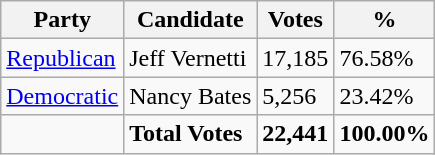<table class="wikitable">
<tr>
<th>Party</th>
<th>Candidate</th>
<th>Votes</th>
<th>%</th>
</tr>
<tr>
<td><a href='#'>Republican</a></td>
<td>Jeff Vernetti</td>
<td>17,185</td>
<td>76.58%</td>
</tr>
<tr>
<td><a href='#'>Democratic</a></td>
<td>Nancy Bates</td>
<td>5,256</td>
<td>23.42%</td>
</tr>
<tr>
<td></td>
<td><strong>Total Votes</strong></td>
<td><strong>22,441</strong></td>
<td><strong>100.00%</strong></td>
</tr>
</table>
